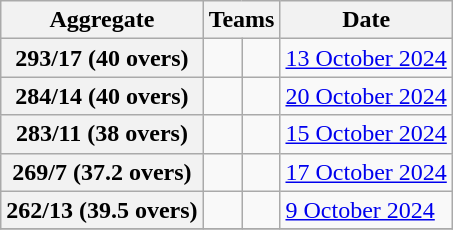<table class="wikitable sortable" style="text-align:left;">
<tr>
<th scope=col>Aggregate</th>
<th scope=colgroup colspan=2>Teams</th>
<th scope=col data-sort-type=date>Date</th>
</tr>
<tr>
<th>293/17 (40 overs)</th>
<td></td>
<td></td>
<td><a href='#'>13 October 2024</a></td>
</tr>
<tr>
<th>284/14 (40 overs)</th>
<td></td>
<td></td>
<td><a href='#'>20 October 2024</a></td>
</tr>
<tr>
<th>283/11 (38 overs)</th>
<td></td>
<td></td>
<td><a href='#'>15 October 2024</a></td>
</tr>
<tr>
<th>269/7 (37.2 overs)</th>
<td></td>
<td></td>
<td><a href='#'>17 October 2024</a></td>
</tr>
<tr>
<th>262/13 (39.5 overs)</th>
<td></td>
<td></td>
<td><a href='#'>9 October 2024</a></td>
</tr>
<tr>
</tr>
</table>
